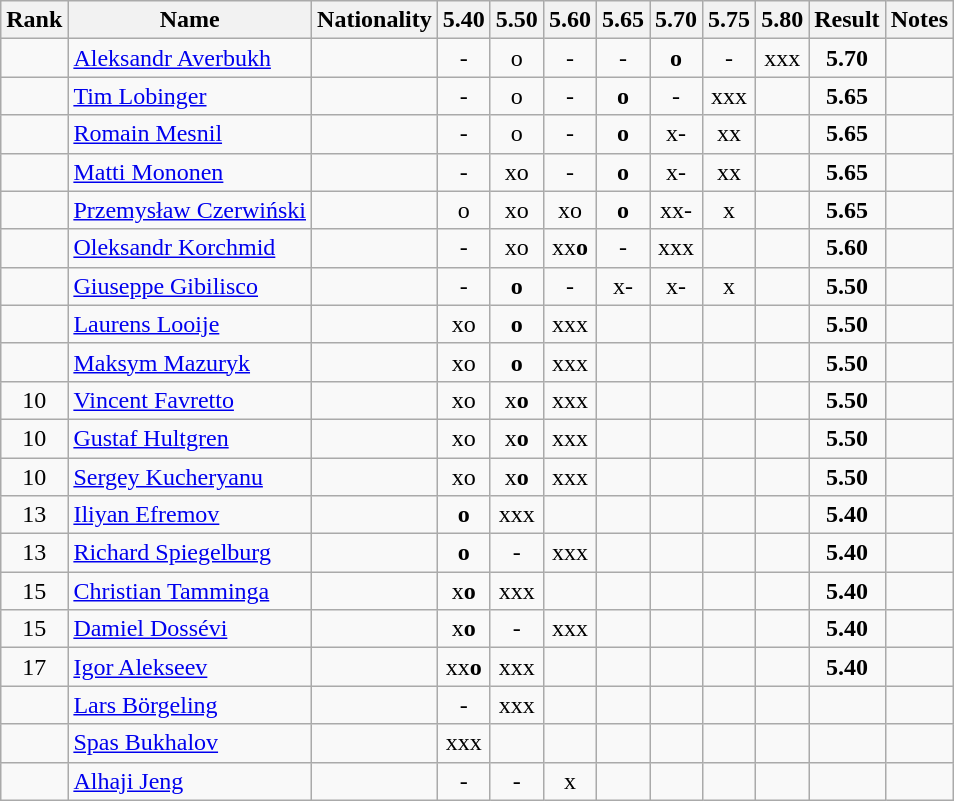<table class="wikitable sortable" style="text-align:center">
<tr>
<th>Rank</th>
<th>Name</th>
<th>Nationality</th>
<th>5.40</th>
<th>5.50</th>
<th>5.60</th>
<th>5.65</th>
<th>5.70</th>
<th>5.75</th>
<th>5.80</th>
<th>Result</th>
<th>Notes</th>
</tr>
<tr>
<td></td>
<td align=left><a href='#'>Aleksandr Averbukh</a></td>
<td align=left></td>
<td>-</td>
<td>o</td>
<td>-</td>
<td>-</td>
<td><strong>o</strong></td>
<td>-</td>
<td>xxx</td>
<td><strong>5.70</strong></td>
<td></td>
</tr>
<tr>
<td></td>
<td align=left><a href='#'>Tim Lobinger</a></td>
<td align=left></td>
<td>-</td>
<td>o</td>
<td>-</td>
<td><strong>o</strong></td>
<td>-</td>
<td>xxx</td>
<td></td>
<td><strong>5.65</strong></td>
<td></td>
</tr>
<tr>
<td></td>
<td align=left><a href='#'>Romain Mesnil</a></td>
<td align=left></td>
<td>-</td>
<td>o</td>
<td>-</td>
<td><strong>o</strong></td>
<td>x-</td>
<td>xx</td>
<td></td>
<td><strong>5.65</strong></td>
<td></td>
</tr>
<tr>
<td></td>
<td align=left><a href='#'>Matti Mononen</a></td>
<td align=left></td>
<td>-</td>
<td>xo</td>
<td>-</td>
<td><strong>o</strong></td>
<td>x-</td>
<td>xx</td>
<td></td>
<td><strong>5.65</strong></td>
<td></td>
</tr>
<tr>
<td></td>
<td align=left><a href='#'>Przemysław Czerwiński</a></td>
<td align=left></td>
<td>o</td>
<td>xo</td>
<td>xo</td>
<td><strong>o</strong></td>
<td>xx-</td>
<td>x</td>
<td></td>
<td><strong>5.65</strong></td>
<td></td>
</tr>
<tr>
<td></td>
<td align=left><a href='#'>Oleksandr Korchmid</a></td>
<td align=left></td>
<td>-</td>
<td>xo</td>
<td>xx<strong>o</strong></td>
<td>-</td>
<td>xxx</td>
<td></td>
<td></td>
<td><strong>5.60</strong></td>
<td></td>
</tr>
<tr>
<td></td>
<td align=left><a href='#'>Giuseppe Gibilisco</a></td>
<td align=left></td>
<td>-</td>
<td><strong>o</strong></td>
<td>-</td>
<td>x-</td>
<td>x-</td>
<td>x</td>
<td></td>
<td><strong>5.50</strong></td>
<td></td>
</tr>
<tr>
<td></td>
<td align=left><a href='#'>Laurens Looije</a></td>
<td align=left></td>
<td>xo</td>
<td><strong>o</strong></td>
<td>xxx</td>
<td></td>
<td></td>
<td></td>
<td></td>
<td><strong>5.50</strong></td>
<td></td>
</tr>
<tr>
<td></td>
<td align=left><a href='#'>Maksym Mazuryk</a></td>
<td align=left></td>
<td>xo</td>
<td><strong>o</strong></td>
<td>xxx</td>
<td></td>
<td></td>
<td></td>
<td></td>
<td><strong>5.50</strong></td>
<td></td>
</tr>
<tr>
<td>10</td>
<td align=left><a href='#'>Vincent Favretto</a></td>
<td align=left></td>
<td>xo</td>
<td>x<strong>o</strong></td>
<td>xxx</td>
<td></td>
<td></td>
<td></td>
<td></td>
<td><strong>5.50</strong></td>
<td></td>
</tr>
<tr>
<td>10</td>
<td align=left><a href='#'>Gustaf Hultgren</a></td>
<td align=left></td>
<td>xo</td>
<td>x<strong>o</strong></td>
<td>xxx</td>
<td></td>
<td></td>
<td></td>
<td></td>
<td><strong>5.50</strong></td>
<td></td>
</tr>
<tr>
<td>10</td>
<td align=left><a href='#'>Sergey Kucheryanu</a></td>
<td align=left></td>
<td>xo</td>
<td>x<strong>o</strong></td>
<td>xxx</td>
<td></td>
<td></td>
<td></td>
<td></td>
<td><strong>5.50</strong></td>
<td></td>
</tr>
<tr>
<td>13</td>
<td align=left><a href='#'>Iliyan Efremov</a></td>
<td align=left></td>
<td><strong>o</strong></td>
<td>xxx</td>
<td></td>
<td></td>
<td></td>
<td></td>
<td></td>
<td><strong>5.40</strong></td>
<td></td>
</tr>
<tr>
<td>13</td>
<td align=left><a href='#'>Richard Spiegelburg</a></td>
<td align=left></td>
<td><strong>o</strong></td>
<td>-</td>
<td>xxx</td>
<td></td>
<td></td>
<td></td>
<td></td>
<td><strong>5.40</strong></td>
<td></td>
</tr>
<tr>
<td>15</td>
<td align=left><a href='#'>Christian Tamminga</a></td>
<td align=left></td>
<td>x<strong>o</strong></td>
<td>xxx</td>
<td></td>
<td></td>
<td></td>
<td></td>
<td></td>
<td><strong>5.40</strong></td>
<td></td>
</tr>
<tr>
<td>15</td>
<td align=left><a href='#'>Damiel Dossévi</a></td>
<td align=left></td>
<td>x<strong>o</strong></td>
<td>-</td>
<td>xxx</td>
<td></td>
<td></td>
<td></td>
<td></td>
<td><strong>5.40</strong></td>
<td></td>
</tr>
<tr>
<td>17</td>
<td align=left><a href='#'>Igor Alekseev</a></td>
<td align=left></td>
<td>xx<strong>o</strong></td>
<td>xxx</td>
<td></td>
<td></td>
<td></td>
<td></td>
<td></td>
<td><strong>5.40</strong></td>
<td></td>
</tr>
<tr>
<td></td>
<td align=left><a href='#'>Lars Börgeling</a></td>
<td align=left></td>
<td>-</td>
<td>xxx</td>
<td></td>
<td></td>
<td></td>
<td></td>
<td></td>
<td><strong></strong></td>
<td></td>
</tr>
<tr>
<td></td>
<td align=left><a href='#'>Spas Bukhalov</a></td>
<td align=left></td>
<td>xxx</td>
<td></td>
<td></td>
<td></td>
<td></td>
<td></td>
<td></td>
<td><strong></strong></td>
<td></td>
</tr>
<tr>
<td></td>
<td align=left><a href='#'>Alhaji Jeng</a></td>
<td align=left></td>
<td>-</td>
<td>-</td>
<td>x</td>
<td></td>
<td></td>
<td></td>
<td></td>
<td><strong></strong></td>
<td></td>
</tr>
</table>
